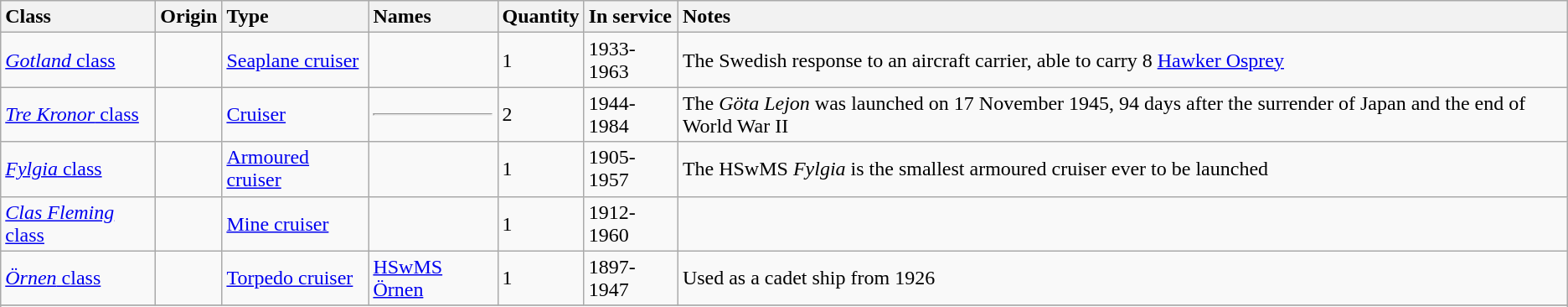<table class="wikitable">
<tr>
<th style="text-align:left">Class</th>
<th style="text-align:left">Origin</th>
<th style="text-align:left">Type</th>
<th style="text-align:left">Names</th>
<th style="text-align:left">Quantity</th>
<th style="text-align:left">In service</th>
<th style="text-align:left">Notes</th>
</tr>
<tr>
<td><a href='#'><em>Gotland</em> class</a></td>
<td></td>
<td><a href='#'>Seaplane cruiser</a></td>
<td></td>
<td>1</td>
<td>1933-1963</td>
<td>The Swedish response to an aircraft carrier, able to carry 8 <a href='#'>Hawker Osprey</a></td>
</tr>
<tr>
<td><a href='#'><em>Tre Kronor</em> class</a></td>
<td></td>
<td><a href='#'>Cruiser</a></td>
<td><hr></td>
<td>2</td>
<td>1944-1984</td>
<td>The <em>Göta Lejon</em> was launched on 17 November 1945, 94 days after the surrender of Japan and the end of World War II</td>
</tr>
<tr>
<td><a href='#'><em>Fylgia</em> class</a></td>
<td></td>
<td><a href='#'>Armoured cruiser</a></td>
<td></td>
<td>1</td>
<td>1905-1957</td>
<td>The HSwMS <em>Fylgia</em> is the smallest armoured cruiser ever to be launched</td>
</tr>
<tr>
<td><a href='#'><em>Clas Fleming</em> class</a></td>
<td></td>
<td><a href='#'>Mine cruiser</a></td>
<td></td>
<td>1</td>
<td>1912-1960</td>
<td></td>
</tr>
<tr>
<td><a href='#'><em>Örnen</em> class</a></td>
<td></td>
<td><a href='#'>Torpedo cruiser</a></td>
<td><a href='#'>HSwMS Örnen</a></td>
<td>1</td>
<td>1897-1947</td>
<td>Used as a cadet ship from 1926</td>
</tr>
<tr>
</tr>
<tr>
</tr>
</table>
